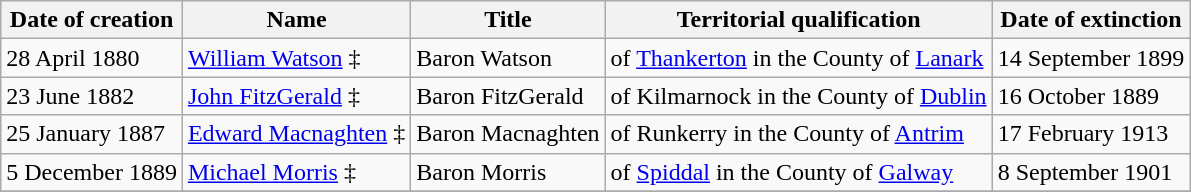<table class="wikitable">
<tr>
<th>Date of creation</th>
<th>Name</th>
<th>Title</th>
<th>Territorial qualification</th>
<th>Date of extinction</th>
</tr>
<tr>
<td>28 April 1880</td>
<td><a href='#'>William Watson</a> ‡</td>
<td>Baron Watson</td>
<td>of <a href='#'>Thankerton</a> in the County of <a href='#'>Lanark</a></td>
<td>14 September 1899</td>
</tr>
<tr>
<td>23 June 1882</td>
<td><a href='#'>John FitzGerald</a> ‡</td>
<td>Baron FitzGerald</td>
<td>of Kilmarnock in the County of <a href='#'>Dublin</a></td>
<td>16 October 1889</td>
</tr>
<tr>
<td>25 January 1887</td>
<td><a href='#'>Edward Macnaghten</a> ‡</td>
<td>Baron Macnaghten</td>
<td>of Runkerry in the County of <a href='#'>Antrim</a></td>
<td>17 February 1913</td>
</tr>
<tr>
<td>5 December 1889</td>
<td><a href='#'>Michael Morris</a> ‡</td>
<td>Baron Morris</td>
<td>of <a href='#'>Spiddal</a> in the County of <a href='#'>Galway</a></td>
<td>8 September 1901</td>
</tr>
<tr>
</tr>
</table>
